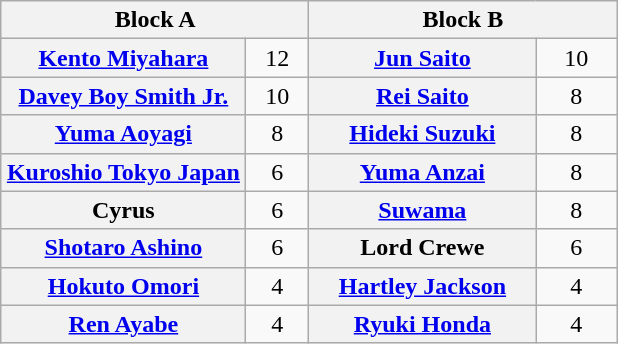<table class="wikitable" style="margin: 1em auto 1em auto;text-align:center">
<tr>
<th colspan="2" style="width:50%">Block A</th>
<th colspan="2" style="width:50%">Block B</th>
</tr>
<tr>
<th><a href='#'>Kento Miyahara</a></th>
<td style="width:35px">12</td>
<th><a href='#'>Jun Saito</a></th>
<td style="width:35px">10</td>
</tr>
<tr>
<th><a href='#'>Davey Boy Smith Jr.</a></th>
<td>10</td>
<th><a href='#'>Rei Saito</a></th>
<td>8</td>
</tr>
<tr>
<th><a href='#'>Yuma Aoyagi</a></th>
<td>8</td>
<th><a href='#'>Hideki Suzuki</a></th>
<td>8</td>
</tr>
<tr>
<th><a href='#'>Kuroshio Tokyo Japan</a></th>
<td>6</td>
<th><a href='#'>Yuma Anzai</a></th>
<td>8</td>
</tr>
<tr>
<th>Cyrus</th>
<td>6</td>
<th><a href='#'>Suwama</a></th>
<td>8</td>
</tr>
<tr>
<th><a href='#'>Shotaro Ashino</a></th>
<td>6</td>
<th>Lord Crewe</th>
<td>6</td>
</tr>
<tr>
<th><a href='#'>Hokuto Omori</a></th>
<td>4</td>
<th><a href='#'>Hartley Jackson</a></th>
<td>4</td>
</tr>
<tr>
<th><a href='#'>Ren Ayabe</a></th>
<td>4</td>
<th><a href='#'>Ryuki Honda</a></th>
<td>4</td>
</tr>
</table>
